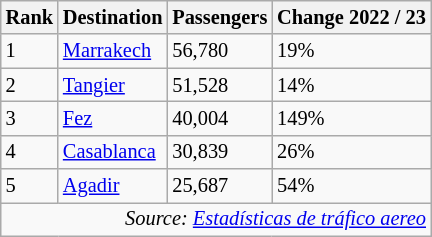<table class="wikitable" style="font-size: 85%; width:align">
<tr>
<th>Rank</th>
<th>Destination</th>
<th>Passengers</th>
<th>Change 2022 / 23</th>
</tr>
<tr>
<td>1</td>
<td> <a href='#'>Marrakech</a></td>
<td>56,780</td>
<td> 19%</td>
</tr>
<tr>
<td>2</td>
<td> <a href='#'>Tangier</a></td>
<td>51,528</td>
<td> 14%</td>
</tr>
<tr>
<td>3</td>
<td> <a href='#'>Fez</a></td>
<td>40,004</td>
<td> 149%</td>
</tr>
<tr>
<td>4</td>
<td> <a href='#'>Casablanca</a></td>
<td>30,839</td>
<td> 26%</td>
</tr>
<tr>
<td>5</td>
<td> <a href='#'>Agadir</a></td>
<td>25,687</td>
<td> 54%</td>
</tr>
<tr>
<td colspan="4" style="text-align:right;"><em>Source: <a href='#'>Estadísticas de tráfico aereo</a></em></td>
</tr>
</table>
